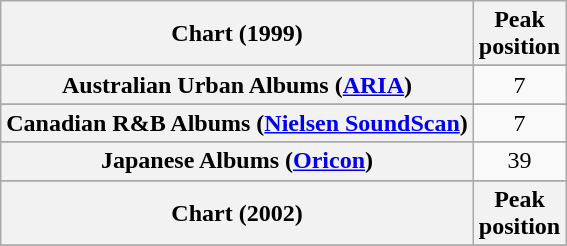<table class="wikitable sortable plainrowheaders" style="text-align:center;">
<tr>
<th>Chart (1999)</th>
<th>Peak<br>position</th>
</tr>
<tr>
</tr>
<tr>
<th scope="row">Australian Urban Albums (<a href='#'>ARIA</a>)</th>
<td>7</td>
</tr>
<tr>
</tr>
<tr>
</tr>
<tr>
</tr>
<tr>
</tr>
<tr>
</tr>
<tr>
</tr>
<tr>
<th scope="row">Canadian R&B Albums (<a href='#'>Nielsen SoundScan</a>)</th>
<td style="text-align:center;">7</td>
</tr>
<tr>
</tr>
<tr>
</tr>
<tr>
</tr>
<tr>
</tr>
<tr>
<th scope=row>Japanese Albums (<a href='#'>Oricon</a>)</th>
<td>39</td>
</tr>
<tr>
</tr>
<tr>
</tr>
<tr>
</tr>
<tr>
</tr>
<tr>
</tr>
<tr>
</tr>
<tr>
</tr>
<tr>
</tr>
<tr>
</tr>
<tr>
<th>Chart (2002)</th>
<th>Peak<br>position</th>
</tr>
<tr>
</tr>
<tr>
</tr>
</table>
